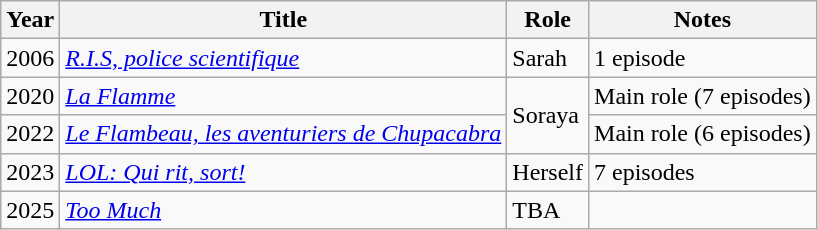<table class="wikitable sortable">
<tr>
<th>Year</th>
<th>Title</th>
<th>Role</th>
<th scope="col" class=unsortable>Notes</th>
</tr>
<tr>
<td>2006</td>
<td><em><a href='#'>R.I.S, police scientifique</a></em></td>
<td>Sarah</td>
<td>1 episode</td>
</tr>
<tr>
<td>2020</td>
<td><em><a href='#'>La Flamme</a></em></td>
<td rowspan="2">Soraya</td>
<td>Main role (7 episodes)</td>
</tr>
<tr>
<td>2022</td>
<td><em><a href='#'>Le Flambeau, les aventuriers de Chupacabra</a></em></td>
<td>Main role (6 episodes)</td>
</tr>
<tr>
<td>2023</td>
<td><em><a href='#'>LOL: Qui rit, sort!</a></em></td>
<td>Herself</td>
<td>7 episodes</td>
</tr>
<tr>
<td>2025</td>
<td><em><a href='#'>Too Much</a></em></td>
<td>TBA</td>
<td></td>
</tr>
</table>
